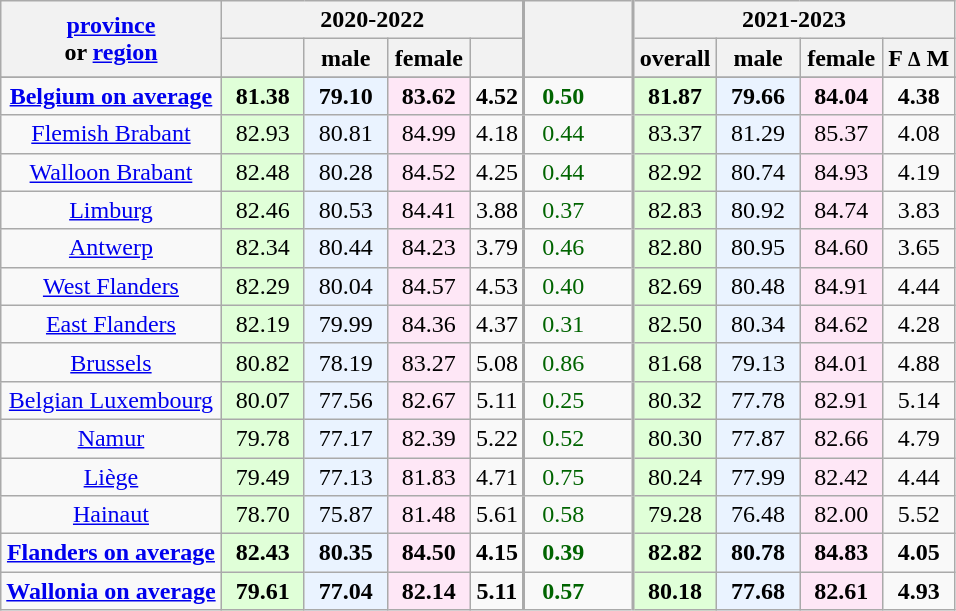<table class="wikitable sortable mw-datatable static-row-numbers col1left col6right" style="text-align:center;">
<tr>
<th rowspan=2 style="vertical-align:middle;"><a href='#'>province</a><br>or <a href='#'>region</a></th>
<th colspan=4>2020-2022</th>
<th rowspan=2 style="vertical-align:middle;width:4em;border-left-width:2px;"></th>
<th colspan=4 style="border-left-width:2px;">2021-2023</th>
</tr>
<tr>
<th style="vertical-align:middle;min-width:3em;"></th>
<th style="vertical-align:middle;min-width:3em;">male</th>
<th style="vertical-align:middle;min-width:3em;">female</th>
<th style="vertical-align:middle;"></th>
<th style="vertical-align:middle;min-width:3em;border-left-width:2px;">overall</th>
<th style="vertical-align:middle;min-width:3em;">male</th>
<th style="vertical-align:middle;min-width:3em;">female</th>
<th style="vertical-align:middle;">F <small>Δ</small> M</th>
</tr>
<tr>
</tr>
<tr class=static-row-header>
<td><strong><a href='#'>Belgium on average</a></strong></td>
<td style="background:#e0ffd8;"><strong>81.38</strong></td>
<td style="background:#eaf3ff;"><strong>79.10</strong></td>
<td style="background:#fee7f6;"><strong>83.62</strong></td>
<td><strong>4.52</strong></td>
<td style="color:darkgreen;padding-right:3.2ex;border-left-width:2px;"><strong>0.50</strong></td>
<td style="background:#e0ffd8;border-left-width:2px;"><strong>81.87</strong></td>
<td style="background:#eaf3ff;"><strong>79.66</strong></td>
<td style="background:#fee7f6;"><strong>84.04</strong></td>
<td><strong>4.38</strong></td>
</tr>
<tr>
<td><a href='#'>Flemish Brabant</a></td>
<td style="background:#e0ffd8;">82.93</td>
<td style="background:#eaf3ff;">80.81</td>
<td style="background:#fee7f6;">84.99</td>
<td>4.18</td>
<td style="color:darkgreen;padding-right:3.2ex;border-left-width:2px;">0.44</td>
<td style="background:#e0ffd8;border-left-width:2px;">83.37</td>
<td style="background:#eaf3ff;">81.29</td>
<td style="background:#fee7f6;">85.37</td>
<td>4.08</td>
</tr>
<tr>
<td><a href='#'>Walloon Brabant</a></td>
<td style="background:#e0ffd8;">82.48</td>
<td style="background:#eaf3ff;">80.28</td>
<td style="background:#fee7f6;">84.52</td>
<td>4.25</td>
<td style="color:darkgreen;padding-right:3.2ex;border-left-width:2px;">0.44</td>
<td style="background:#e0ffd8;border-left-width:2px;">82.92</td>
<td style="background:#eaf3ff;">80.74</td>
<td style="background:#fee7f6;">84.93</td>
<td>4.19</td>
</tr>
<tr>
<td><a href='#'>Limburg</a></td>
<td style="background:#e0ffd8;">82.46</td>
<td style="background:#eaf3ff;">80.53</td>
<td style="background:#fee7f6;">84.41</td>
<td>3.88</td>
<td style="color:darkgreen;padding-right:3.2ex;border-left-width:2px;">0.37</td>
<td style="background:#e0ffd8;border-left-width:2px;">82.83</td>
<td style="background:#eaf3ff;">80.92</td>
<td style="background:#fee7f6;">84.74</td>
<td>3.83</td>
</tr>
<tr>
<td><a href='#'>Antwerp</a></td>
<td style="background:#e0ffd8;">82.34</td>
<td style="background:#eaf3ff;">80.44</td>
<td style="background:#fee7f6;">84.23</td>
<td>3.79</td>
<td style="color:darkgreen;padding-right:3.2ex;border-left-width:2px;">0.46</td>
<td style="background:#e0ffd8;border-left-width:2px;">82.80</td>
<td style="background:#eaf3ff;">80.95</td>
<td style="background:#fee7f6;">84.60</td>
<td>3.65</td>
</tr>
<tr>
<td><a href='#'>West Flanders</a></td>
<td style="background:#e0ffd8;">82.29</td>
<td style="background:#eaf3ff;">80.04</td>
<td style="background:#fee7f6;">84.57</td>
<td>4.53</td>
<td style="color:darkgreen;padding-right:3.2ex;border-left-width:2px;">0.40</td>
<td style="background:#e0ffd8;border-left-width:2px;">82.69</td>
<td style="background:#eaf3ff;">80.48</td>
<td style="background:#fee7f6;">84.91</td>
<td>4.44</td>
</tr>
<tr>
<td><a href='#'>East Flanders</a></td>
<td style="background:#e0ffd8;">82.19</td>
<td style="background:#eaf3ff;">79.99</td>
<td style="background:#fee7f6;">84.36</td>
<td>4.37</td>
<td style="color:darkgreen;padding-right:3.2ex;border-left-width:2px;">0.31</td>
<td style="background:#e0ffd8;border-left-width:2px;">82.50</td>
<td style="background:#eaf3ff;">80.34</td>
<td style="background:#fee7f6;">84.62</td>
<td>4.28</td>
</tr>
<tr>
<td><a href='#'>Brussels</a></td>
<td style="background:#e0ffd8;">80.82</td>
<td style="background:#eaf3ff;">78.19</td>
<td style="background:#fee7f6;">83.27</td>
<td>5.08</td>
<td style="color:darkgreen;padding-right:3.2ex;border-left-width:2px;">0.86</td>
<td style="background:#e0ffd8;border-left-width:2px;">81.68</td>
<td style="background:#eaf3ff;">79.13</td>
<td style="background:#fee7f6;">84.01</td>
<td>4.88</td>
</tr>
<tr>
<td><a href='#'>Belgian Luxembourg</a></td>
<td style="background:#e0ffd8;">80.07</td>
<td style="background:#eaf3ff;">77.56</td>
<td style="background:#fee7f6;">82.67</td>
<td>5.11</td>
<td style="color:darkgreen;padding-right:3.2ex;border-left-width:2px;">0.25</td>
<td style="background:#e0ffd8;border-left-width:2px;">80.32</td>
<td style="background:#eaf3ff;">77.78</td>
<td style="background:#fee7f6;">82.91</td>
<td>5.14</td>
</tr>
<tr>
<td><a href='#'>Namur</a></td>
<td style="background:#e0ffd8;">79.78</td>
<td style="background:#eaf3ff;">77.17</td>
<td style="background:#fee7f6;">82.39</td>
<td>5.22</td>
<td style="color:darkgreen;padding-right:3.2ex;border-left-width:2px;">0.52</td>
<td style="background:#e0ffd8;border-left-width:2px;">80.30</td>
<td style="background:#eaf3ff;">77.87</td>
<td style="background:#fee7f6;">82.66</td>
<td>4.79</td>
</tr>
<tr>
<td><a href='#'>Liège</a></td>
<td style="background:#e0ffd8;">79.49</td>
<td style="background:#eaf3ff;">77.13</td>
<td style="background:#fee7f6;">81.83</td>
<td>4.71</td>
<td style="color:darkgreen;padding-right:3.2ex;border-left-width:2px;">0.75</td>
<td style="background:#e0ffd8;border-left-width:2px;">80.24</td>
<td style="background:#eaf3ff;">77.99</td>
<td style="background:#fee7f6;">82.42</td>
<td>4.44</td>
</tr>
<tr>
<td><a href='#'>Hainaut</a></td>
<td style="background:#e0ffd8;">78.70</td>
<td style="background:#eaf3ff;">75.87</td>
<td style="background:#fee7f6;">81.48</td>
<td>5.61</td>
<td style="color:darkgreen;padding-right:3.2ex;border-left-width:2px;">0.58</td>
<td style="background:#e0ffd8;border-left-width:2px;">79.28</td>
<td style="background:#eaf3ff;">76.48</td>
<td style="background:#fee7f6;">82.00</td>
<td>5.52</td>
</tr>
<tr class=static-row-header>
<td><strong><a href='#'>Flanders on average</a></strong></td>
<td style="background:#e0ffd8;"><strong>82.43</strong></td>
<td style="background:#eaf3ff;"><strong>80.35</strong></td>
<td style="background:#fee7f6;"><strong>84.50</strong></td>
<td><strong>4.15</strong></td>
<td style="color:darkgreen;padding-right:3.2ex;border-left-width:2px;"><strong>0.39</strong></td>
<td style="background:#e0ffd8;border-left-width:2px;"><strong>82.82</strong></td>
<td style="background:#eaf3ff;"><strong>80.78</strong></td>
<td style="background:#fee7f6;"><strong>84.83</strong></td>
<td><strong>4.05</strong></td>
</tr>
<tr class=static-row-header>
<td><strong><a href='#'>Wallonia on average</a></strong></td>
<td style="background:#e0ffd8;"><strong>79.61</strong></td>
<td style="background:#eaf3ff;"><strong>77.04</strong></td>
<td style="background:#fee7f6;"><strong>82.14</strong></td>
<td><strong>5.11</strong></td>
<td style="color:darkgreen;padding-right:3.2ex;border-left-width:2px;"><strong>0.57</strong></td>
<td style="background:#e0ffd8;border-left-width:2px;"><strong>80.18</strong></td>
<td style="background:#eaf3ff;"><strong>77.68</strong></td>
<td style="background:#fee7f6;"><strong>82.61</strong></td>
<td><strong>4.93</strong></td>
</tr>
</table>
